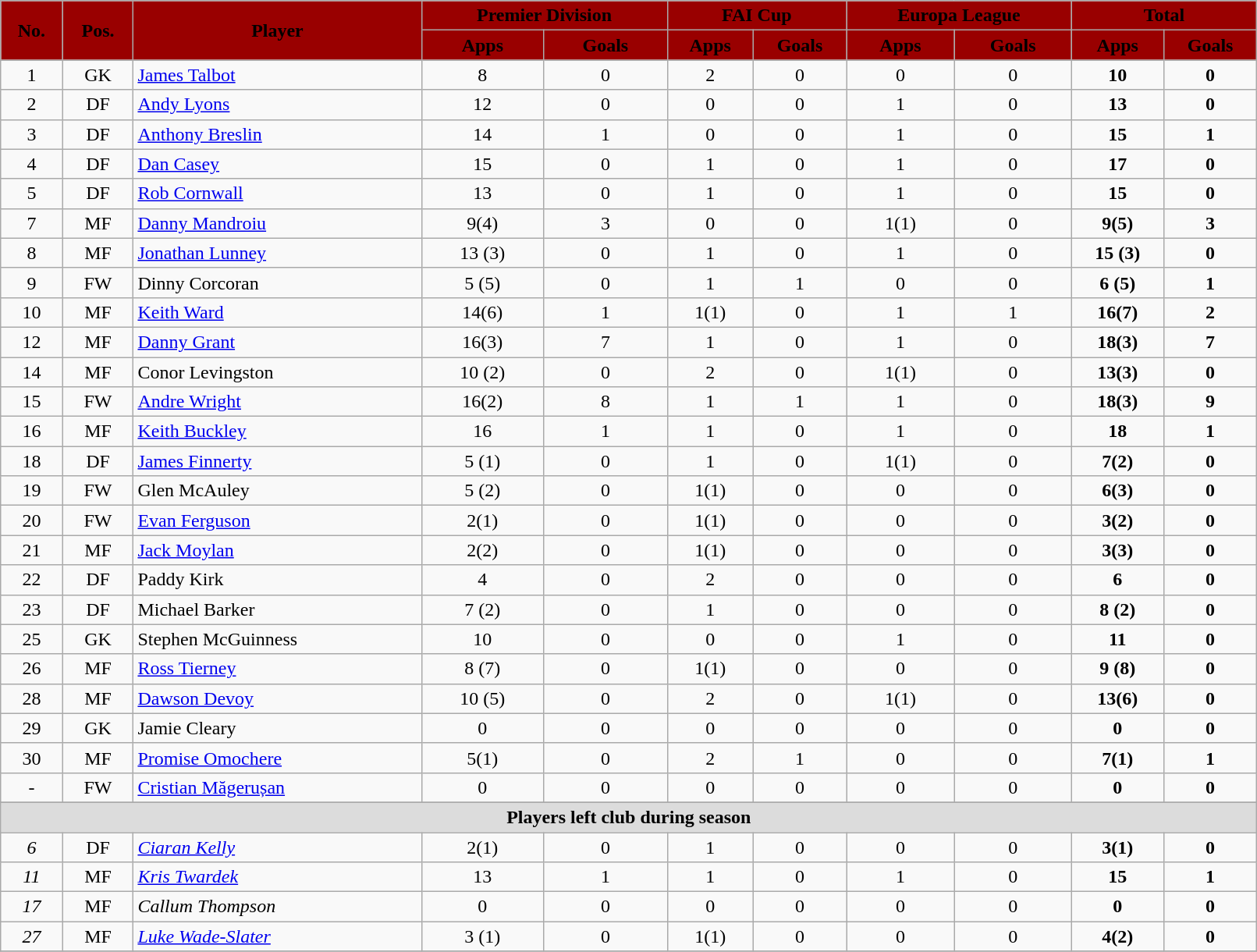<table class="wikitable" style="text-align:center;width:85%;">
<tr>
<th rowspan=2 style=background:#990000;color:#000000>No.</th>
<th rowspan=2 style=background:#990000;color:#000000>Pos.</th>
<th rowspan=2 style=background:#990000;color:#000000>Player</th>
<th colspan=2 style=background:#990000;color:#000000>Premier Division</th>
<th colspan=2 style=background:#990000;color:#000000>FAI Cup</th>
<th colspan=2 style=background:#990000;color:#000000>Europa League</th>
<th colspan=2 style=background:#990000;color:#000000>Total</th>
</tr>
<tr>
<th style=background:#990000;color:#000000>Apps</th>
<th style=background:#990000;color:#000000>Goals</th>
<th style=background:#990000;color:#000000>Apps</th>
<th style=background:#990000;color:#000000>Goals</th>
<th style=background:#990000;color:#000000>Apps</th>
<th style=background:#990000;color:#000000>Goals</th>
<th style=background:#990000;color:#000000>Apps</th>
<th style=background:#990000;color:#000000>Goals</th>
</tr>
<tr>
<td>1</td>
<td>GK</td>
<td align=left> <a href='#'>James Talbot</a></td>
<td>8</td>
<td>0</td>
<td>2</td>
<td>0</td>
<td>0</td>
<td>0</td>
<td><strong>10</strong></td>
<td><strong>0</strong></td>
</tr>
<tr>
<td>2</td>
<td>DF</td>
<td align=left> <a href='#'>Andy Lyons</a></td>
<td>12</td>
<td>0</td>
<td>0</td>
<td>0</td>
<td>1</td>
<td>0</td>
<td><strong>13</strong></td>
<td><strong>0</strong></td>
</tr>
<tr>
<td>3</td>
<td>DF</td>
<td align=left> <a href='#'>Anthony Breslin</a></td>
<td>14</td>
<td>1</td>
<td>0</td>
<td>0</td>
<td>1</td>
<td>0</td>
<td><strong>15</strong></td>
<td><strong>1</strong></td>
</tr>
<tr>
<td>4</td>
<td>DF</td>
<td align=left> <a href='#'>Dan Casey</a></td>
<td>15</td>
<td>0</td>
<td>1</td>
<td>0</td>
<td>1</td>
<td>0</td>
<td><strong>17</strong></td>
<td><strong>0</strong></td>
</tr>
<tr>
<td>5</td>
<td>DF</td>
<td align=left> <a href='#'>Rob Cornwall</a></td>
<td>13</td>
<td>0</td>
<td>1</td>
<td>0</td>
<td>1</td>
<td>0</td>
<td><strong>15</strong></td>
<td><strong>0</strong></td>
</tr>
<tr>
<td>7</td>
<td>MF</td>
<td align=left> <a href='#'>Danny Mandroiu</a></td>
<td>9(4)</td>
<td>3</td>
<td>0</td>
<td>0</td>
<td>1(1)</td>
<td>0</td>
<td><strong>9(5)</strong></td>
<td><strong>3</strong></td>
</tr>
<tr>
<td>8</td>
<td>MF</td>
<td align=left> <a href='#'>Jonathan Lunney</a></td>
<td>13 (3)</td>
<td>0</td>
<td>1</td>
<td>0</td>
<td>1</td>
<td>0</td>
<td><strong>15 (3)</strong></td>
<td><strong>0</strong></td>
</tr>
<tr>
<td>9</td>
<td>FW</td>
<td align=left> Dinny Corcoran</td>
<td>5 (5)</td>
<td>0</td>
<td>1</td>
<td>1</td>
<td>0</td>
<td>0</td>
<td><strong>6 (5)</strong></td>
<td><strong>1</strong></td>
</tr>
<tr>
<td>10</td>
<td>MF</td>
<td align=left> <a href='#'>Keith Ward</a></td>
<td>14(6)</td>
<td>1</td>
<td>1(1)</td>
<td>0</td>
<td>1</td>
<td>1</td>
<td><strong>16(7)</strong></td>
<td><strong>2</strong></td>
</tr>
<tr>
<td>12</td>
<td>MF</td>
<td align=left> <a href='#'>Danny Grant</a></td>
<td>16(3)</td>
<td>7</td>
<td>1</td>
<td>0</td>
<td>1</td>
<td>0</td>
<td><strong>18(3)</strong></td>
<td><strong>7</strong></td>
</tr>
<tr>
<td>14</td>
<td>MF</td>
<td align=left> Conor Levingston</td>
<td>10 (2)</td>
<td>0</td>
<td>2</td>
<td>0</td>
<td>1(1)</td>
<td>0</td>
<td><strong>13(3)</strong></td>
<td><strong>0</strong></td>
</tr>
<tr>
<td>15</td>
<td>FW</td>
<td align=left> <a href='#'>Andre Wright</a></td>
<td>16(2)</td>
<td>8</td>
<td>1</td>
<td>1</td>
<td>1</td>
<td>0</td>
<td><strong>18(3)</strong></td>
<td><strong>9</strong></td>
</tr>
<tr>
<td>16</td>
<td>MF</td>
<td align=left> <a href='#'>Keith Buckley</a></td>
<td>16</td>
<td>1</td>
<td>1</td>
<td>0</td>
<td>1</td>
<td>0</td>
<td><strong>18</strong></td>
<td><strong>1</strong></td>
</tr>
<tr>
<td>18</td>
<td>DF</td>
<td align=left> <a href='#'>James Finnerty</a></td>
<td>5 (1)</td>
<td>0</td>
<td>1</td>
<td>0</td>
<td>1(1)</td>
<td>0</td>
<td><strong>7(2)</strong></td>
<td><strong>0</strong></td>
</tr>
<tr>
<td>19</td>
<td>FW</td>
<td align=left> Glen McAuley</td>
<td>5 (2)</td>
<td>0</td>
<td>1(1)</td>
<td>0</td>
<td>0</td>
<td>0</td>
<td><strong>6(3)</strong></td>
<td><strong>0</strong></td>
</tr>
<tr>
<td>20</td>
<td>FW</td>
<td align=left> <a href='#'>Evan Ferguson</a></td>
<td>2(1)</td>
<td>0</td>
<td>1(1)</td>
<td>0</td>
<td>0</td>
<td>0</td>
<td><strong>3(2)</strong></td>
<td><strong>0</strong></td>
</tr>
<tr>
<td>21</td>
<td>MF</td>
<td align=left> <a href='#'>Jack Moylan</a></td>
<td>2(2)</td>
<td>0</td>
<td>1(1)</td>
<td>0</td>
<td>0</td>
<td>0</td>
<td><strong>3(3)</strong></td>
<td><strong>0</strong></td>
</tr>
<tr>
<td>22</td>
<td>DF</td>
<td align=left> Paddy Kirk</td>
<td>4</td>
<td>0</td>
<td>2</td>
<td>0</td>
<td>0</td>
<td>0</td>
<td><strong>6</strong></td>
<td><strong>0</strong></td>
</tr>
<tr>
<td>23</td>
<td>DF</td>
<td align=left> Michael Barker</td>
<td>7 (2)</td>
<td>0</td>
<td>1</td>
<td>0</td>
<td>0</td>
<td>0</td>
<td><strong>8 (2)</strong></td>
<td><strong>0</strong></td>
</tr>
<tr>
<td>25</td>
<td>GK</td>
<td align=left> Stephen McGuinness</td>
<td>10</td>
<td>0</td>
<td>0</td>
<td>0</td>
<td>1</td>
<td>0</td>
<td><strong>11</strong></td>
<td><strong>0</strong></td>
</tr>
<tr>
<td>26</td>
<td>MF</td>
<td align=left> <a href='#'>Ross Tierney</a></td>
<td>8 (7)</td>
<td>0</td>
<td>1(1)</td>
<td>0</td>
<td>0</td>
<td>0</td>
<td><strong>9 (8)</strong></td>
<td><strong>0</strong></td>
</tr>
<tr>
<td>28</td>
<td>MF</td>
<td align=left> <a href='#'>Dawson Devoy</a></td>
<td>10 (5)</td>
<td>0</td>
<td>2</td>
<td>0</td>
<td>1(1)</td>
<td>0</td>
<td><strong>13(6)</strong></td>
<td><strong>0</strong></td>
</tr>
<tr>
<td>29</td>
<td>GK</td>
<td align=left> Jamie Cleary</td>
<td>0</td>
<td>0</td>
<td>0</td>
<td>0</td>
<td>0</td>
<td>0</td>
<td><strong>0</strong></td>
<td><strong>0</strong></td>
</tr>
<tr>
<td>30</td>
<td>MF</td>
<td align=left> <a href='#'>Promise Omochere</a></td>
<td>5(1)</td>
<td>0</td>
<td>2</td>
<td>1</td>
<td>0</td>
<td>0</td>
<td><strong>7(1)</strong></td>
<td><strong>1</strong></td>
</tr>
<tr>
<td>-</td>
<td>FW</td>
<td align=left> <a href='#'>Cristian Măgerușan</a></td>
<td>0</td>
<td>0</td>
<td>0</td>
<td>0</td>
<td>0</td>
<td>0</td>
<td><strong>0</strong></td>
<td><strong>0</strong></td>
</tr>
<tr>
</tr>
<tr>
<th colspan=15 style=background:#dcdcdc>Players left club during season</th>
</tr>
<tr>
<td><em>6</em></td>
<td>DF</td>
<td align=left> <em><a href='#'>Ciaran Kelly</a></em></td>
<td>2(1)</td>
<td>0</td>
<td>1</td>
<td>0</td>
<td>0</td>
<td>0</td>
<td><strong>3(1)</strong></td>
<td><strong>0</strong></td>
</tr>
<tr>
<td><em>11</em></td>
<td>MF</td>
<td align=left> <em><a href='#'>Kris Twardek</a></em></td>
<td>13</td>
<td>1</td>
<td>1</td>
<td>0</td>
<td>1</td>
<td>0</td>
<td><strong>15</strong></td>
<td><strong>1</strong></td>
</tr>
<tr>
<td><em>17</em></td>
<td>MF</td>
<td align=left> <em>Callum Thompson</em></td>
<td>0</td>
<td>0</td>
<td>0</td>
<td>0</td>
<td>0</td>
<td>0</td>
<td><strong>0</strong></td>
<td><strong>0</strong></td>
</tr>
<tr>
<td><em>27</em></td>
<td>MF</td>
<td align=left> <em><a href='#'>Luke Wade-Slater</a></em></td>
<td>3 (1)</td>
<td>0</td>
<td>1(1)</td>
<td>0</td>
<td>0</td>
<td>0</td>
<td><strong>4(2)</strong></td>
<td><strong>0</strong></td>
</tr>
<tr>
</tr>
</table>
